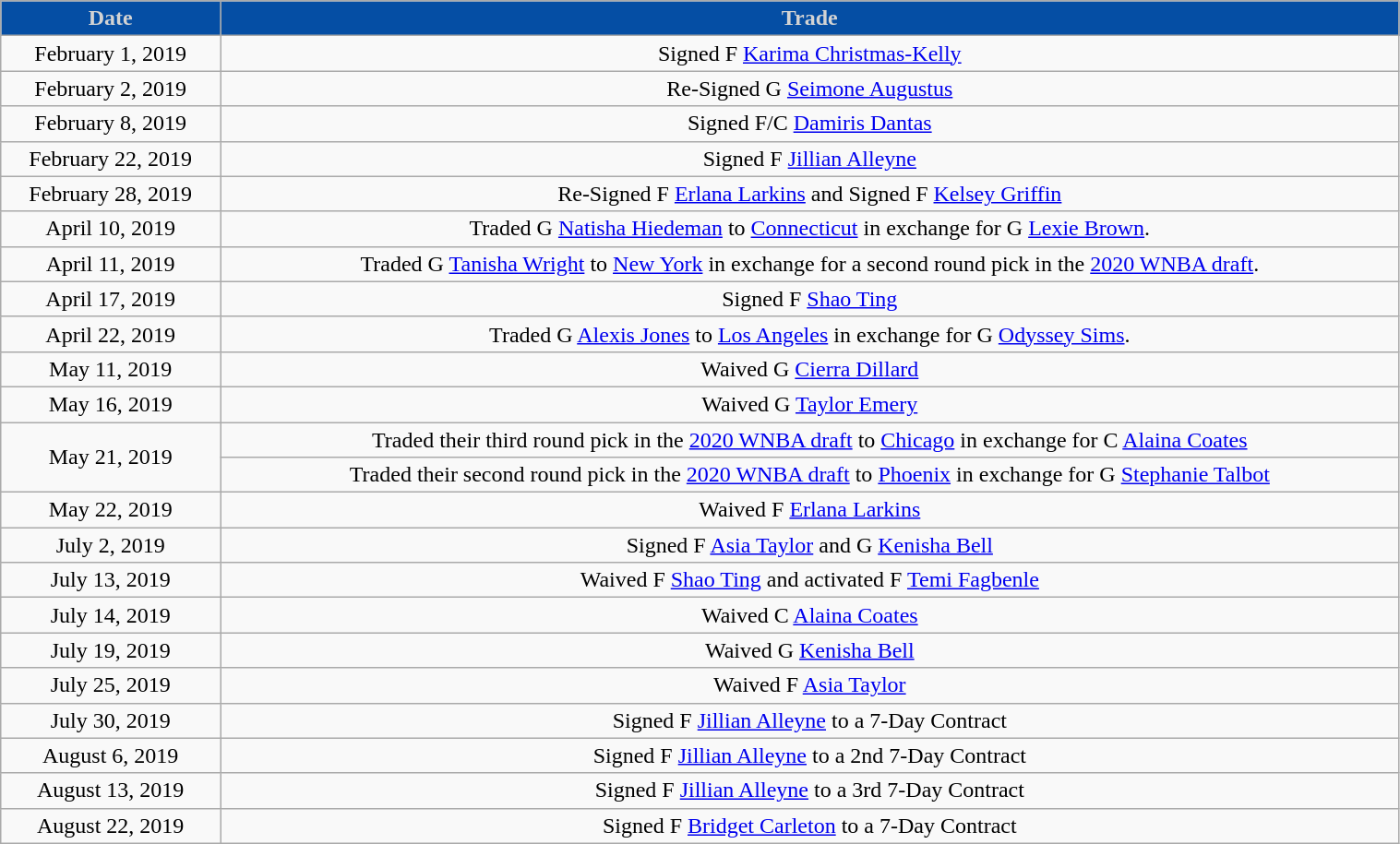<table class="wikitable" style="width:80%; text-align: center">
<tr>
<th style="background:#054EA4;color:#D3D3D3; width=125">Date</th>
<th style="background:#054EA4;color:#D3D3D3;" colspan="2">Trade</th>
</tr>
<tr>
<td>February 1, 2019</td>
<td>Signed F <a href='#'>Karima Christmas-Kelly</a></td>
</tr>
<tr>
<td>February 2, 2019</td>
<td>Re-Signed G <a href='#'>Seimone Augustus</a></td>
</tr>
<tr>
<td>February 8, 2019</td>
<td>Signed F/C <a href='#'>Damiris Dantas</a></td>
</tr>
<tr>
<td>February 22, 2019</td>
<td>Signed F <a href='#'>Jillian Alleyne</a></td>
</tr>
<tr>
<td>February 28, 2019</td>
<td>Re-Signed F <a href='#'>Erlana Larkins</a> and Signed F <a href='#'>Kelsey Griffin</a></td>
</tr>
<tr>
<td>April 10, 2019</td>
<td>Traded G <a href='#'>Natisha Hiedeman</a> to <a href='#'>Connecticut</a> in exchange for G <a href='#'>Lexie Brown</a>.</td>
</tr>
<tr>
<td>April 11, 2019</td>
<td>Traded G <a href='#'>Tanisha Wright</a> to <a href='#'>New York</a> in exchange for a second round pick in the <a href='#'>2020 WNBA draft</a>.</td>
</tr>
<tr>
<td>April 17, 2019</td>
<td>Signed F <a href='#'>Shao Ting</a></td>
</tr>
<tr>
<td>April 22, 2019</td>
<td>Traded G <a href='#'>Alexis Jones</a> to <a href='#'>Los Angeles</a> in exchange for G <a href='#'>Odyssey Sims</a>.</td>
</tr>
<tr>
<td>May 11, 2019</td>
<td>Waived G <a href='#'>Cierra Dillard</a></td>
</tr>
<tr>
<td>May 16, 2019</td>
<td>Waived G <a href='#'>Taylor Emery</a></td>
</tr>
<tr>
<td rowspan=2>May 21, 2019</td>
<td>Traded their third round pick in the <a href='#'>2020 WNBA draft</a> to <a href='#'>Chicago</a> in exchange for C <a href='#'>Alaina Coates</a></td>
</tr>
<tr>
<td>Traded their second round pick in the <a href='#'>2020 WNBA draft</a> to <a href='#'>Phoenix</a> in exchange for G <a href='#'>Stephanie Talbot</a></td>
</tr>
<tr>
<td>May 22, 2019</td>
<td>Waived F <a href='#'>Erlana Larkins</a></td>
</tr>
<tr>
<td>July 2, 2019</td>
<td>Signed F <a href='#'>Asia Taylor</a> and G <a href='#'>Kenisha Bell</a></td>
</tr>
<tr>
<td>July 13, 2019</td>
<td>Waived F <a href='#'>Shao Ting</a> and activated F <a href='#'>Temi Fagbenle</a></td>
</tr>
<tr>
<td>July 14, 2019</td>
<td>Waived C <a href='#'>Alaina Coates</a></td>
</tr>
<tr>
<td>July 19, 2019</td>
<td>Waived G <a href='#'>Kenisha Bell</a></td>
</tr>
<tr>
<td>July 25, 2019</td>
<td>Waived F <a href='#'>Asia Taylor</a></td>
</tr>
<tr>
<td>July 30, 2019</td>
<td>Signed F <a href='#'>Jillian Alleyne</a> to a 7-Day Contract</td>
</tr>
<tr>
<td>August 6, 2019</td>
<td>Signed F <a href='#'>Jillian Alleyne</a> to a 2nd 7-Day Contract</td>
</tr>
<tr>
<td>August 13, 2019</td>
<td>Signed F <a href='#'>Jillian Alleyne</a> to a 3rd 7-Day Contract</td>
</tr>
<tr>
<td>August 22, 2019</td>
<td>Signed F <a href='#'>Bridget Carleton</a> to a 7-Day Contract</td>
</tr>
</table>
